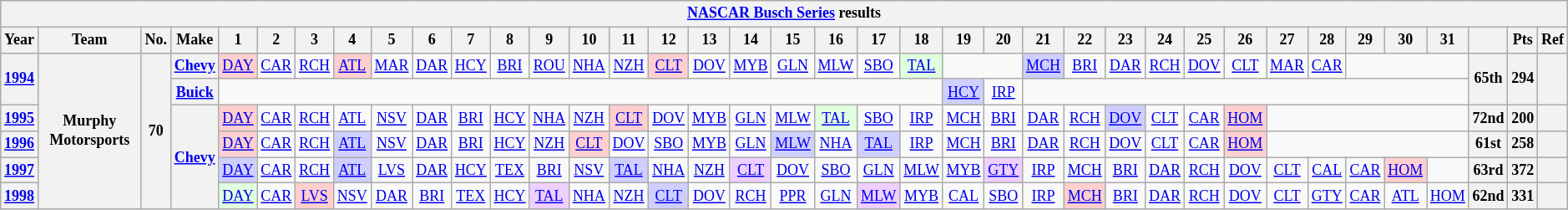<table class="wikitable" style="text-align:center; font-size:75%">
<tr>
<th colspan=42><a href='#'>NASCAR Busch Series</a> results</th>
</tr>
<tr>
<th>Year</th>
<th>Team</th>
<th>No.</th>
<th>Make</th>
<th>1</th>
<th>2</th>
<th>3</th>
<th>4</th>
<th>5</th>
<th>6</th>
<th>7</th>
<th>8</th>
<th>9</th>
<th>10</th>
<th>11</th>
<th>12</th>
<th>13</th>
<th>14</th>
<th>15</th>
<th>16</th>
<th>17</th>
<th>18</th>
<th>19</th>
<th>20</th>
<th>21</th>
<th>22</th>
<th>23</th>
<th>24</th>
<th>25</th>
<th>26</th>
<th>27</th>
<th>28</th>
<th>29</th>
<th>30</th>
<th>31</th>
<th></th>
<th>Pts</th>
<th>Ref</th>
</tr>
<tr>
<th rowspan=2><a href='#'>1994</a></th>
<th rowspan=6>Murphy Motorsports</th>
<th rowspan=6>70</th>
<th><a href='#'>Chevy</a></th>
<td style="background:#FFCFCF;"><a href='#'>DAY</a><br></td>
<td><a href='#'>CAR</a></td>
<td><a href='#'>RCH</a></td>
<td style="background:#FFCFCF;"><a href='#'>ATL</a><br></td>
<td><a href='#'>MAR</a></td>
<td><a href='#'>DAR</a></td>
<td><a href='#'>HCY</a></td>
<td><a href='#'>BRI</a></td>
<td><a href='#'>ROU</a></td>
<td><a href='#'>NHA</a></td>
<td><a href='#'>NZH</a></td>
<td style="background:#FFCFCF;"><a href='#'>CLT</a><br></td>
<td><a href='#'>DOV</a></td>
<td><a href='#'>MYB</a></td>
<td><a href='#'>GLN</a></td>
<td><a href='#'>MLW</a></td>
<td><a href='#'>SBO</a></td>
<td style="background:#DFFFDF;"><a href='#'>TAL</a><br></td>
<td colspan=2></td>
<td style="background:#CFCFFF;"><a href='#'>MCH</a><br></td>
<td><a href='#'>BRI</a></td>
<td><a href='#'>DAR</a></td>
<td><a href='#'>RCH</a></td>
<td><a href='#'>DOV</a></td>
<td><a href='#'>CLT</a></td>
<td><a href='#'>MAR</a></td>
<td><a href='#'>CAR</a></td>
<td colspan=3></td>
<th rowspan=2>65th</th>
<th rowspan=2>294</th>
<th rowspan=2></th>
</tr>
<tr>
<th><a href='#'>Buick</a></th>
<td colspan=18></td>
<td style="background:#CFCFFF;"><a href='#'>HCY</a><br></td>
<td><a href='#'>IRP</a></td>
<td colspan=11></td>
</tr>
<tr>
<th><a href='#'>1995</a></th>
<th rowspan=4><a href='#'>Chevy</a></th>
<td style="background:#FFCFCF;"><a href='#'>DAY</a><br></td>
<td><a href='#'>CAR</a></td>
<td><a href='#'>RCH</a></td>
<td><a href='#'>ATL</a></td>
<td><a href='#'>NSV</a></td>
<td><a href='#'>DAR</a></td>
<td><a href='#'>BRI</a></td>
<td><a href='#'>HCY</a></td>
<td><a href='#'>NHA</a></td>
<td><a href='#'>NZH</a></td>
<td style="background:#FFCFCF;"><a href='#'>CLT</a><br></td>
<td><a href='#'>DOV</a></td>
<td><a href='#'>MYB</a></td>
<td><a href='#'>GLN</a></td>
<td><a href='#'>MLW</a></td>
<td style="background:#DFFFDF;"><a href='#'>TAL</a><br></td>
<td><a href='#'>SBO</a></td>
<td><a href='#'>IRP</a></td>
<td><a href='#'>MCH</a></td>
<td><a href='#'>BRI</a></td>
<td><a href='#'>DAR</a></td>
<td><a href='#'>RCH</a></td>
<td style="background:#CFCFFF;"><a href='#'>DOV</a><br></td>
<td><a href='#'>CLT</a></td>
<td><a href='#'>CAR</a></td>
<td style="background:#FFCFCF;"><a href='#'>HOM</a><br></td>
<td colspan=5></td>
<th>72nd</th>
<th>200</th>
<th></th>
</tr>
<tr>
<th><a href='#'>1996</a></th>
<td style="background:#FFCFCF;"><a href='#'>DAY</a><br></td>
<td><a href='#'>CAR</a></td>
<td><a href='#'>RCH</a></td>
<td style="background:#CFCFFF;"><a href='#'>ATL</a><br></td>
<td><a href='#'>NSV</a></td>
<td><a href='#'>DAR</a></td>
<td><a href='#'>BRI</a></td>
<td><a href='#'>HCY</a></td>
<td><a href='#'>NZH</a></td>
<td style="background:#FFCFCF;"><a href='#'>CLT</a><br></td>
<td><a href='#'>DOV</a></td>
<td><a href='#'>SBO</a></td>
<td><a href='#'>MYB</a></td>
<td><a href='#'>GLN</a></td>
<td style="background:#CFCFFF;"><a href='#'>MLW</a><br></td>
<td><a href='#'>NHA</a></td>
<td style="background:#CFCFFF;"><a href='#'>TAL</a><br></td>
<td><a href='#'>IRP</a></td>
<td><a href='#'>MCH</a></td>
<td><a href='#'>BRI</a></td>
<td><a href='#'>DAR</a></td>
<td><a href='#'>RCH</a></td>
<td><a href='#'>DOV</a></td>
<td><a href='#'>CLT</a></td>
<td><a href='#'>CAR</a></td>
<td style="background:#FFCFCF;"><a href='#'>HOM</a><br></td>
<td colspan=5></td>
<th>61st</th>
<th>258</th>
<th></th>
</tr>
<tr>
<th><a href='#'>1997</a></th>
<td style="background:#CFCFFF;"><a href='#'>DAY</a><br></td>
<td><a href='#'>CAR</a></td>
<td><a href='#'>RCH</a></td>
<td style="background:#CFCFFF;"><a href='#'>ATL</a><br></td>
<td><a href='#'>LVS</a></td>
<td><a href='#'>DAR</a></td>
<td><a href='#'>HCY</a></td>
<td><a href='#'>TEX</a></td>
<td><a href='#'>BRI</a></td>
<td><a href='#'>NSV</a></td>
<td style="background:#CFCFFF;"><a href='#'>TAL</a><br></td>
<td><a href='#'>NHA</a></td>
<td><a href='#'>NZH</a></td>
<td style="background:#EFCFFF;"><a href='#'>CLT</a><br></td>
<td><a href='#'>DOV</a></td>
<td><a href='#'>SBO</a></td>
<td><a href='#'>GLN</a></td>
<td><a href='#'>MLW</a></td>
<td><a href='#'>MYB</a></td>
<td style="background:#EFCFFF;"><a href='#'>GTY</a><br></td>
<td><a href='#'>IRP</a></td>
<td><a href='#'>MCH</a></td>
<td><a href='#'>BRI</a></td>
<td><a href='#'>DAR</a></td>
<td><a href='#'>RCH</a></td>
<td><a href='#'>DOV</a></td>
<td><a href='#'>CLT</a></td>
<td><a href='#'>CAL</a></td>
<td><a href='#'>CAR</a></td>
<td style="background:#FFCFCF;"><a href='#'>HOM</a><br></td>
<td></td>
<th>63rd</th>
<th>372</th>
<th></th>
</tr>
<tr>
<th><a href='#'>1998</a></th>
<td style="background:#DFFFDF;"><a href='#'>DAY</a><br></td>
<td><a href='#'>CAR</a></td>
<td style="background:#FFCFCF;"><a href='#'>LVS</a><br></td>
<td><a href='#'>NSV</a></td>
<td><a href='#'>DAR</a></td>
<td><a href='#'>BRI</a></td>
<td><a href='#'>TEX</a></td>
<td><a href='#'>HCY</a></td>
<td style="background:#EFCFFF;"><a href='#'>TAL</a><br></td>
<td><a href='#'>NHA</a></td>
<td><a href='#'>NZH</a></td>
<td style="background:#CFCFFF;"><a href='#'>CLT</a><br></td>
<td><a href='#'>DOV</a></td>
<td><a href='#'>RCH</a></td>
<td><a href='#'>PPR</a></td>
<td><a href='#'>GLN</a></td>
<td style="background:#EFCFFF;"><a href='#'>MLW</a><br></td>
<td><a href='#'>MYB</a></td>
<td><a href='#'>CAL</a></td>
<td><a href='#'>SBO</a></td>
<td><a href='#'>IRP</a></td>
<td style="background:#FFCFCF;"><a href='#'>MCH</a><br></td>
<td><a href='#'>BRI</a></td>
<td><a href='#'>DAR</a></td>
<td><a href='#'>RCH</a></td>
<td><a href='#'>DOV</a></td>
<td><a href='#'>CLT</a></td>
<td><a href='#'>GTY</a></td>
<td><a href='#'>CAR</a></td>
<td><a href='#'>ATL</a></td>
<td><a href='#'>HOM</a></td>
<th>62nd</th>
<th>331</th>
<th></th>
</tr>
</table>
